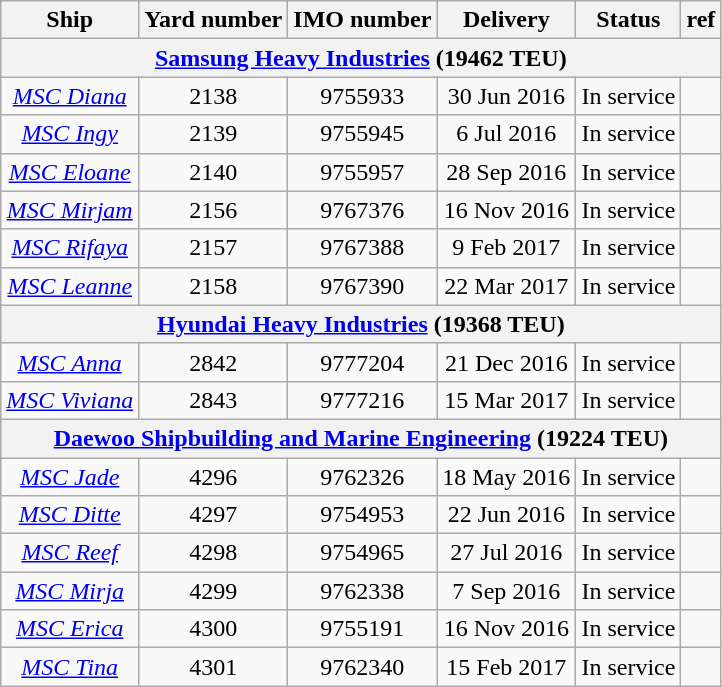<table class="wikitable" style="text-align:center">
<tr>
<th>Ship</th>
<th>Yard number</th>
<th>IMO number</th>
<th>Delivery</th>
<th>Status</th>
<th>ref</th>
</tr>
<tr>
<th colspan="6"><a href='#'>Samsung Heavy Industries</a> (19462 TEU)</th>
</tr>
<tr>
<td><em><a href='#'>MSC Diana</a></em></td>
<td>2138</td>
<td>9755933</td>
<td>30 Jun 2016</td>
<td>In service</td>
<td></td>
</tr>
<tr>
<td><em><a href='#'>MSC Ingy</a></em></td>
<td>2139</td>
<td>9755945</td>
<td>6 Jul 2016</td>
<td>In service</td>
<td></td>
</tr>
<tr>
<td><em><a href='#'>MSC Eloane</a></em></td>
<td>2140</td>
<td>9755957</td>
<td>28 Sep 2016</td>
<td>In service</td>
<td></td>
</tr>
<tr>
<td><em><a href='#'>MSC Mirjam</a></em></td>
<td>2156</td>
<td>9767376</td>
<td>16 Nov 2016</td>
<td>In service</td>
<td></td>
</tr>
<tr>
<td><em><a href='#'>MSC Rifaya</a></em></td>
<td>2157</td>
<td>9767388</td>
<td>9 Feb 2017</td>
<td>In service</td>
<td></td>
</tr>
<tr>
<td><em><a href='#'>MSC Leanne</a></em></td>
<td>2158</td>
<td>9767390</td>
<td>22 Mar 2017</td>
<td>In service</td>
<td></td>
</tr>
<tr>
<th colspan="6"><a href='#'>Hyundai Heavy Industries</a> (19368 TEU)</th>
</tr>
<tr>
<td><em><a href='#'>MSC Anna</a></em></td>
<td>2842</td>
<td>9777204</td>
<td>21 Dec 2016</td>
<td>In service</td>
<td></td>
</tr>
<tr>
<td><em><a href='#'>MSC Viviana</a></em></td>
<td>2843</td>
<td>9777216</td>
<td>15 Mar 2017</td>
<td>In service</td>
<td></td>
</tr>
<tr>
<th colspan="6"><a href='#'>Daewoo Shipbuilding and Marine Engineering</a> (19224 TEU)</th>
</tr>
<tr>
<td><em><a href='#'>MSC Jade</a></em></td>
<td>4296</td>
<td>9762326</td>
<td>18 May 2016</td>
<td>In service</td>
<td></td>
</tr>
<tr>
<td><em><a href='#'>MSC Ditte</a></em></td>
<td>4297</td>
<td>9754953</td>
<td>22 Jun 2016</td>
<td>In service</td>
<td></td>
</tr>
<tr>
<td><em><a href='#'>MSC Reef</a></em></td>
<td>4298</td>
<td>9754965</td>
<td>27 Jul 2016</td>
<td>In service</td>
<td></td>
</tr>
<tr>
<td><em><a href='#'>MSC Mirja</a></em></td>
<td>4299</td>
<td>9762338</td>
<td>7 Sep 2016</td>
<td>In service</td>
<td></td>
</tr>
<tr>
<td><em><a href='#'>MSC Erica</a></em></td>
<td>4300</td>
<td>9755191</td>
<td>16 Nov 2016</td>
<td>In service</td>
<td></td>
</tr>
<tr>
<td><em><a href='#'>MSC Tina</a></em></td>
<td>4301</td>
<td>9762340</td>
<td>15 Feb 2017</td>
<td>In service</td>
<td></td>
</tr>
</table>
